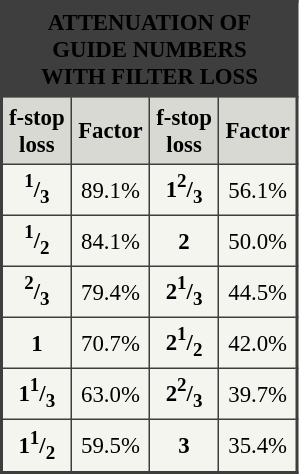<table border="1" cellpadding="4" cellspacing="0" style="margin: 1em 1em 1em 0; background: #f5f5f0; border: 2px #3E3E3E solid; border-collapse: collapse; font-size: 95%;">
<tr>
<th colspan="4" style="background:#3E3E3E; text-align:center"><span>ATTENUATION OF<br>GUIDE NUMBERS<br>WITH FILTER LOSS</span></th>
</tr>
<tr>
<td style="background:#d9d9d3; text-align:center"><strong>f-stop<br>loss</strong></td>
<td style="background:#d9d9d3; text-align:center"><strong>Factor</strong></td>
<td style="background:#d9d9d3; text-align:center"><strong>f-stop<br>loss</strong></td>
<td style="background:#d9d9d3; text-align:center"><strong>Factor</strong></td>
</tr>
<tr>
<td style="text-align:center"><strong><sup>1</sup>/<sub>3</sub></strong></td>
<td style="text-align:center">89.1%</td>
<td style="text-align:center"><strong>1<sup>2</sup>/<sub>3</sub></strong></td>
<td style="text-align:center">56.1%</td>
</tr>
<tr>
<td style="text-align:center"><strong><sup>1</sup>/<sub>2</sub></strong></td>
<td style="text-align:center">84.1%</td>
<td style="text-align:center"><strong>2</strong></td>
<td style="text-align:center">50.0%</td>
</tr>
<tr>
<td style="text-align:center"><strong><sup>2</sup>/<sub>3</sub></strong></td>
<td style="text-align:center">79.4%</td>
<td style="text-align:center"><strong>2<sup>1</sup>/<sub>3</sub></strong></td>
<td style="text-align:center">44.5%</td>
</tr>
<tr>
<td style="text-align:center"><strong>1</strong></td>
<td style="text-align:center">70.7%</td>
<td style="text-align:center"><strong>2<sup>1</sup>/<sub>2</sub></strong></td>
<td style="text-align:center">42.0%</td>
</tr>
<tr>
<td style="text-align:center"><strong>1<sup>1</sup>/<sub>3</sub></strong></td>
<td style="text-align:center">63.0%</td>
<td style="text-align:center"><strong>2<sup>2</sup>/<sub>3</sub></strong></td>
<td style="text-align:center">39.7%</td>
</tr>
<tr>
<td style="text-align:center"><strong>1<sup>1</sup>/<sub>2</sub></strong></td>
<td style="text-align:center">59.5%</td>
<td style="text-align:center"><strong>3</strong></td>
<td style="text-align:center">35.4%</td>
</tr>
</table>
